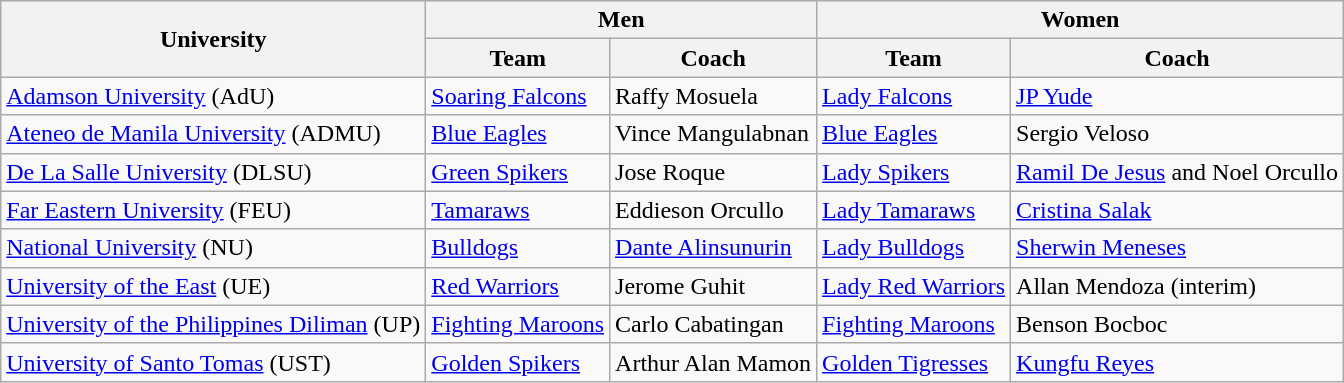<table class="wikitable">
<tr>
<th rowspan="2">University</th>
<th colspan="2">Men</th>
<th colspan="2">Women</th>
</tr>
<tr>
<th>Team</th>
<th>Coach</th>
<th>Team</th>
<th>Coach</th>
</tr>
<tr>
<td><a href='#'>Adamson University</a> (AdU)</td>
<td><a href='#'>Soaring Falcons</a></td>
<td>Raffy Mosuela</td>
<td><a href='#'>Lady Falcons</a></td>
<td><a href='#'>JP Yude</a></td>
</tr>
<tr>
<td><a href='#'>Ateneo de Manila University</a> (ADMU)</td>
<td><a href='#'>Blue Eagles</a></td>
<td>Vince Mangulabnan</td>
<td><a href='#'>Blue Eagles</a></td>
<td>Sergio Veloso</td>
</tr>
<tr>
<td><a href='#'>De La Salle University</a> (DLSU)</td>
<td><a href='#'>Green Spikers</a></td>
<td>Jose Roque</td>
<td><a href='#'>Lady Spikers</a></td>
<td><a href='#'>Ramil De Jesus</a> and Noel Orcullo</td>
</tr>
<tr>
<td><a href='#'>Far Eastern University</a> (FEU)</td>
<td><a href='#'>Tamaraws</a></td>
<td>Eddieson Orcullo</td>
<td><a href='#'>Lady Tamaraws</a></td>
<td><a href='#'>Cristina Salak</a></td>
</tr>
<tr>
<td><a href='#'>National University</a> (NU)</td>
<td><a href='#'>Bulldogs</a></td>
<td><a href='#'>Dante Alinsunurin</a></td>
<td><a href='#'>Lady Bulldogs</a></td>
<td><a href='#'>Sherwin Meneses</a></td>
</tr>
<tr>
<td><a href='#'>University of the East</a> (UE)</td>
<td><a href='#'>Red Warriors</a></td>
<td>Jerome Guhit</td>
<td><a href='#'>Lady Red Warriors</a></td>
<td>Allan Mendoza (interim)</td>
</tr>
<tr>
<td><a href='#'>University of the Philippines Diliman</a> (UP)</td>
<td><a href='#'>Fighting Maroons</a></td>
<td>Carlo Cabatingan</td>
<td><a href='#'>Fighting Maroons</a></td>
<td>Benson Bocboc</td>
</tr>
<tr>
<td><a href='#'>University of Santo Tomas</a> (UST)</td>
<td><a href='#'>Golden Spikers</a></td>
<td>Arthur Alan Mamon</td>
<td><a href='#'>Golden Tigresses</a></td>
<td><a href='#'>Kungfu Reyes</a></td>
</tr>
</table>
